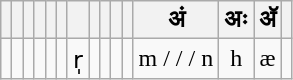<table class="wikitable" style="text-align: center;">
<tr>
<th></th>
<th></th>
<th></th>
<th></th>
<th></th>
<th></th>
<th></th>
<th></th>
<th></th>
<th></th>
<th></th>
<th>अं</th>
<th>अः</th>
<th>ॲ</th>
<th></th>
</tr>
<tr>
<td></td>
<td></td>
<td></td>
<td></td>
<td></td>
<td></td>
<td>r̩</td>
<td></td>
<td></td>
<td></td>
<td></td>
<td>m /  /  / n</td>
<td>h</td>
<td>æ</td>
<td></td>
</tr>
</table>
